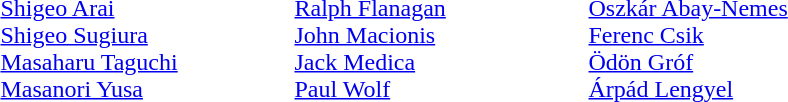<table>
<tr>
<td style="width:12em"><br><a href='#'>Shigeo Arai</a><br><a href='#'>Shigeo Sugiura</a><br><a href='#'>Masaharu Taguchi</a><br><a href='#'>Masanori Yusa</a></td>
<td style="width:12em"><br><a href='#'>Ralph Flanagan</a><br><a href='#'>John Macionis</a><br><a href='#'>Jack Medica</a><br><a href='#'>Paul Wolf</a></td>
<td style="width:12em"><br><a href='#'>Oszkár Abay-Nemes</a><br><a href='#'>Ferenc Csik</a><br><a href='#'>Ödön Gróf</a><br><a href='#'>Árpád Lengyel</a></td>
</tr>
</table>
